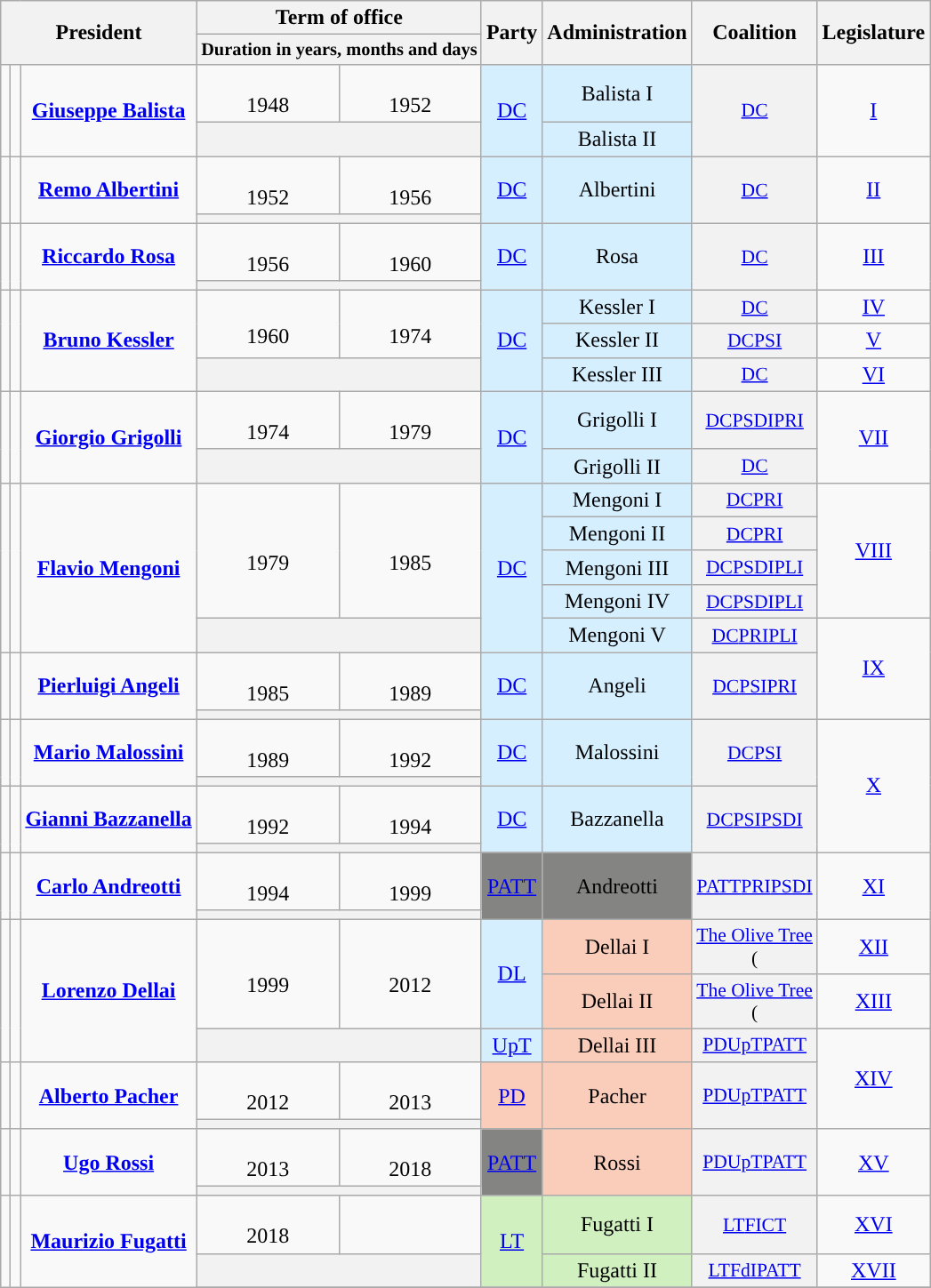<table class="wikitable" style="text-align:center">
<tr>
<th rowspan=2 colspan=3>President</th>
<th colspan=2>Term of office</th>
<th rowspan=2>Party</th>
<th rowspan=2>Administration</th>
<th rowspan=2 style="font-size:100%; line-height:normal">Coalition</th>
<th rowspan=2>Legislature</th>
</tr>
<tr>
<th colspan=2 style="font-size:85%; line-height:normal">Duration in years, months and days</th>
</tr>
<tr>
<td rowspan=2><strong></strong></td>
<td rowspan=2></td>
<td rowspan=2><strong><a href='#'>Giuseppe Balista</a></strong><br></td>
<td><br>1948</td>
<td><br>1952</td>
<td rowspan=2 bgcolor=#D5EFFF><a href='#'>DC</a></td>
<td bgcolor=#D5EFFF>Balista I</td>
<th rowspan=2 style="font-weight:normal; text-align:center; font-size:90%"><a href='#'>DC</a></th>
<td rowspan=2><a href='#'>I<br></a></td>
</tr>
<tr>
<th colspan=2 style="font-weight:normal; text-align:center; font-size:90%"></th>
<td bgcolor=#D5EFFF>Balista II</td>
</tr>
<tr>
<td rowspan=2><strong></strong></td>
<td rowspan=2></td>
<td rowspan=2><strong><a href='#'>Remo Albertini</a></strong><br></td>
<td><br>1952</td>
<td><br>1956</td>
<td rowspan=2 bgcolor=#D5EFFF><a href='#'>DC</a></td>
<td rowspan=2 bgcolor=#D5EFFF>Albertini</td>
<th rowspan=2 style="font-weight:normal; text-align:center; font-size:90%"><a href='#'>DC</a></th>
<td rowspan=2><a href='#'>II<br></a></td>
</tr>
<tr>
<th colspan=2 style="font-weight:normal; text-align:center; font-size:90%"></th>
</tr>
<tr>
<td rowspan=2><strong></strong></td>
<td rowspan=2></td>
<td rowspan=2><strong><a href='#'>Riccardo Rosa</a></strong><br></td>
<td><br>1956</td>
<td><br>1960</td>
<td rowspan=2 bgcolor=#D5EFFF><a href='#'>DC</a></td>
<td rowspan=2 bgcolor=#D5EFFF>Rosa</td>
<th rowspan=2 style="font-weight:normal; text-align:center; font-size:90%"><a href='#'>DC</a></th>
<td rowspan=2><a href='#'>III<br></a></td>
</tr>
<tr>
<th colspan=2 style="font-weight:normal; text-align:center; font-size:90%"></th>
</tr>
<tr>
<td rowspan=3><strong></strong></td>
<td rowspan=3></td>
<td rowspan=3><strong><a href='#'>Bruno Kessler</a></strong><br></td>
<td rowspan=2><br>1960</td>
<td rowspan=2><br>1974</td>
<td rowspan=3 bgcolor=#D5EFFF><a href='#'>DC</a></td>
<td bgcolor=#D5EFFF>Kessler I</td>
<th style="font-weight:normal; text-align:center; font-size:90%"><a href='#'>DC</a></th>
<td><a href='#'>IV<br></a></td>
</tr>
<tr>
<td bgcolor=#D5EFFF>Kessler II</td>
<th style="font-weight:normal; text-align:center; font-size:90%"><a href='#'>DC</a><a href='#'>PSI</a></th>
<td><a href='#'>V<br></a></td>
</tr>
<tr>
<th colspan=2 style="font-weight:normal; text-align:center; font-size:90%"></th>
<td bgcolor=#D5EFFF>Kessler III</td>
<th style="font-weight:normal; text-align:center; font-size:90%"><a href='#'>DC</a></th>
<td><a href='#'>VI<br></a></td>
</tr>
<tr>
<td rowspan=2><strong></strong></td>
<td rowspan=2></td>
<td rowspan=2><strong><a href='#'>Giorgio Grigolli</a></strong><br></td>
<td><br>1974</td>
<td><br>1979</td>
<td rowspan=2 bgcolor=#D5EFFF><a href='#'>DC</a></td>
<td bgcolor=#D5EFFF>Grigolli I</td>
<th style="font-weight:normal; text-align:center; font-size:90%"><a href='#'>DC</a><a href='#'>PSDI</a><a href='#'>PRI</a></th>
<td rowspan=2><a href='#'>VII<br></a></td>
</tr>
<tr>
<th colspan=2 style="font-weight:normal; text-align:center; font-size:90%"></th>
<td bgcolor=#D5EFFF>Grigolli II</td>
<th style="font-weight:normal; text-align:center; font-size:90%"><a href='#'>DC</a></th>
</tr>
<tr>
<td rowspan=5><strong></strong></td>
<td rowspan=5></td>
<td rowspan=5><strong><a href='#'>Flavio Mengoni</a></strong><br></td>
<td rowspan=4><br>1979</td>
<td rowspan=4><br>1985</td>
<td rowspan=5 bgcolor=#D5EFFF><a href='#'>DC</a></td>
<td bgcolor=#D5EFFF>Mengoni I</td>
<th style="font-weight:normal; text-align:center; font-size:90%"><a href='#'>DC</a><a href='#'>PRI</a></th>
<td rowspan=4><a href='#'>VIII<br></a></td>
</tr>
<tr>
<td bgcolor=#D5EFFF>Mengoni II</td>
<th style="font-weight:normal; text-align:center; font-size:90%"><a href='#'>DC</a><a href='#'>PRI</a></th>
</tr>
<tr>
<td bgcolor=#D5EFFF>Mengoni III</td>
<th style="font-weight:normal; text-align:center; font-size:90%"><a href='#'>DC</a><a href='#'>PSDI</a><a href='#'>PLI</a></th>
</tr>
<tr>
<td bgcolor=#D5EFFF>Mengoni IV</td>
<th style="font-weight:normal; text-align:center; font-size:90%"><a href='#'>DC</a><a href='#'>PSDI</a><a href='#'>PLI</a></th>
</tr>
<tr>
<th colspan=2 style="font-weight:normal; text-align:center; font-size:90%"></th>
<td bgcolor=#D5EFFF>Mengoni V</td>
<th style="font-weight:normal; text-align:center; font-size:90%"><a href='#'>DC</a><a href='#'>PRI</a><a href='#'>PLI</a></th>
<td rowspan=3><a href='#'>IX<br></a></td>
</tr>
<tr>
<td rowspan=2><strong></strong></td>
<td rowspan=2></td>
<td rowspan=2><strong><a href='#'>Pierluigi Angeli</a></strong><br></td>
<td><br>1985</td>
<td><br>1989</td>
<td rowspan=2 bgcolor=#D5EFFF><a href='#'>DC</a></td>
<td rowspan=2 bgcolor=#D5EFFF>Angeli</td>
<th rowspan=2 style="font-weight:normal; text-align:center; font-size:90%"><a href='#'>DC</a><a href='#'>PSI</a><a href='#'>PRI</a></th>
</tr>
<tr>
<th colspan=2 style="font-weight:normal; text-align:center; font-size:90%"></th>
</tr>
<tr>
<td rowspan=2><strong></strong></td>
<td rowspan=2></td>
<td rowspan=2><strong><a href='#'>Mario Malossini</a></strong><br></td>
<td><br>1989</td>
<td><br>1992</td>
<td rowspan=2 bgcolor=#D5EFFF><a href='#'>DC</a></td>
<td rowspan=2 bgcolor=#D5EFFF>Malossini</td>
<th rowspan=2 style="font-weight:normal; text-align:center; font-size:90%"><a href='#'>DC</a><a href='#'>PSI</a></th>
<td rowspan=4><a href='#'>X<br></a></td>
</tr>
<tr>
<th colspan=2 style="font-weight:normal; text-align:center; font-size:90%"></th>
</tr>
<tr>
<td rowspan=2><strong></strong></td>
<td rowspan=2></td>
<td rowspan=2><strong><a href='#'>Gianni Bazzanella</a></strong><br></td>
<td><br>1992</td>
<td><br>1994</td>
<td rowspan=2 bgcolor=#D5EFFF><a href='#'>DC</a></td>
<td rowspan=2 bgcolor=#D5EFFF>Bazzanella</td>
<th rowspan=2 style="font-weight:normal; text-align:center; font-size:90%"><a href='#'>DC</a><a href='#'>PSI</a><a href='#'>PSDI</a></th>
</tr>
<tr>
<th colspan=2 style="font-weight:normal; text-align:center; font-size:90%"></th>
</tr>
<tr>
<td rowspan=2><strong></strong></td>
<td rowspan=2></td>
<td rowspan=2><strong><a href='#'>Carlo Andreotti</a></strong><br></td>
<td><br>1994</td>
<td><br>1999</td>
<td rowspan=2 bgcolor=#848482><a href='#'>PATT</a></td>
<td rowspan=2 bgcolor=#848482>Andreotti</td>
<th rowspan=2 style="font-weight:normal; text-align:center; font-size:90%"><a href='#'>PATT</a><a href='#'>PRI</a><a href='#'>PSDI</a></th>
<td rowspan=2><a href='#'>XI<br></a></td>
</tr>
<tr>
<th colspan=2 style="font-weight:normal; text-align:center; font-size:90%"></th>
</tr>
<tr>
<td rowspan=4><strong></strong></td>
<td rowspan=4></td>
<td rowspan=4><strong><a href='#'>Lorenzo Dellai</a></strong><br></td>
<td rowspan=3><br>1999</td>
<td rowspan=3><br>2012</td>
<td rowspan=2 bgcolor=#D5EFFF><a href='#'>DL</a></td>
<td bgcolor=#FACDBA>Dellai I</td>
<th style="font-weight:normal; text-align:center; font-size:90%"><a href='#'>The Olive Tree</a><br>(</th>
<td><a href='#'>XII<br></a></td>
</tr>
<tr>
<td bgcolor=#FACDBA>Dellai II</td>
<th style="font-weight:normal; text-align:center; font-size:90%"><a href='#'>The Olive Tree</a><br>(</th>
<td><a href='#'>XIII<br></a></td>
</tr>
<tr>
<td rowspan=2 bgcolor=#D5EFFF><a href='#'>UpT</a></td>
<td rowspan=2 bgcolor=#FACDBA>Dellai III</td>
<th rowspan=2 style="font-weight:normal; text-align:center; font-size:90%"><a href='#'>PD</a><a href='#'>UpT</a><a href='#'>PATT</a></th>
<td rowspan=4><a href='#'>XIV<br></a></td>
</tr>
<tr>
<th colspan=2 style="font-weight:normal; text-align:center; font-size:90%"></th>
</tr>
<tr>
<td rowspan=2><strong></strong></td>
<td rowspan=2></td>
<td rowspan=2><strong><a href='#'>Alberto Pacher</a></strong><br></td>
<td><br>2012</td>
<td><br>2013</td>
<td rowspan=2 bgcolor=#FACDBA><a href='#'>PD</a></td>
<td rowspan=2 bgcolor=#FACDBA>Pacher</td>
<th rowspan=2 style="font-weight:normal; text-align:center; font-size:90%"><a href='#'>PD</a><a href='#'>UpT</a><a href='#'>PATT</a></th>
</tr>
<tr>
<th colspan=2 style="font-weight:normal; text-align:center; font-size:90%"></th>
</tr>
<tr>
<td rowspan=2><strong></strong></td>
<td rowspan=2></td>
<td rowspan=2><strong><a href='#'>Ugo Rossi</a></strong><br></td>
<td><br>2013</td>
<td><br>2018</td>
<td rowspan=2 bgcolor=#848482><a href='#'>PATT</a></td>
<td rowspan=2 bgcolor=#FACDBA>Rossi</td>
<th rowspan=2 style="font-weight:normal; text-align:center; font-size:90%"><a href='#'>PD</a><a href='#'>UpT</a><a href='#'>PATT</a></th>
<td rowspan=2><a href='#'>XV<br></a></td>
</tr>
<tr>
<th colspan=2 style="font-weight:normal; text-align:center; font-size:90%"></th>
</tr>
<tr>
<td rowspan=3><strong></strong></td>
<td rowspan=3></td>
<td rowspan=3><strong><a href='#'>Maurizio Fugatti</a></strong><br></td>
<td><br>2018</td>
<td></td>
<td rowspan=2 bgcolor=#D0F0C0><a href='#'>LT</a></td>
<td bgcolor=#D0F0C0>Fugatti I</td>
<th style="font-weight:normal; text-align:center; font-size:90%"><a href='#'>LT</a><a href='#'>FI</a><a href='#'>CT</a></th>
<td><a href='#'>XVI<br></a></td>
</tr>
<tr>
<th colspan=2 style="font-weight:normal; text-align:center; font-size:90%"></th>
<td bgcolor=#D0F0C0>Fugatti II</td>
<th style="font-weight:normal; text-align:center; font-size:90%"><a href='#'>LT</a><a href='#'>FdI</a><a href='#'>PATT</a></th>
<td><a href='#'>XVII<br></a></td>
</tr>
<tr>
</tr>
</table>
